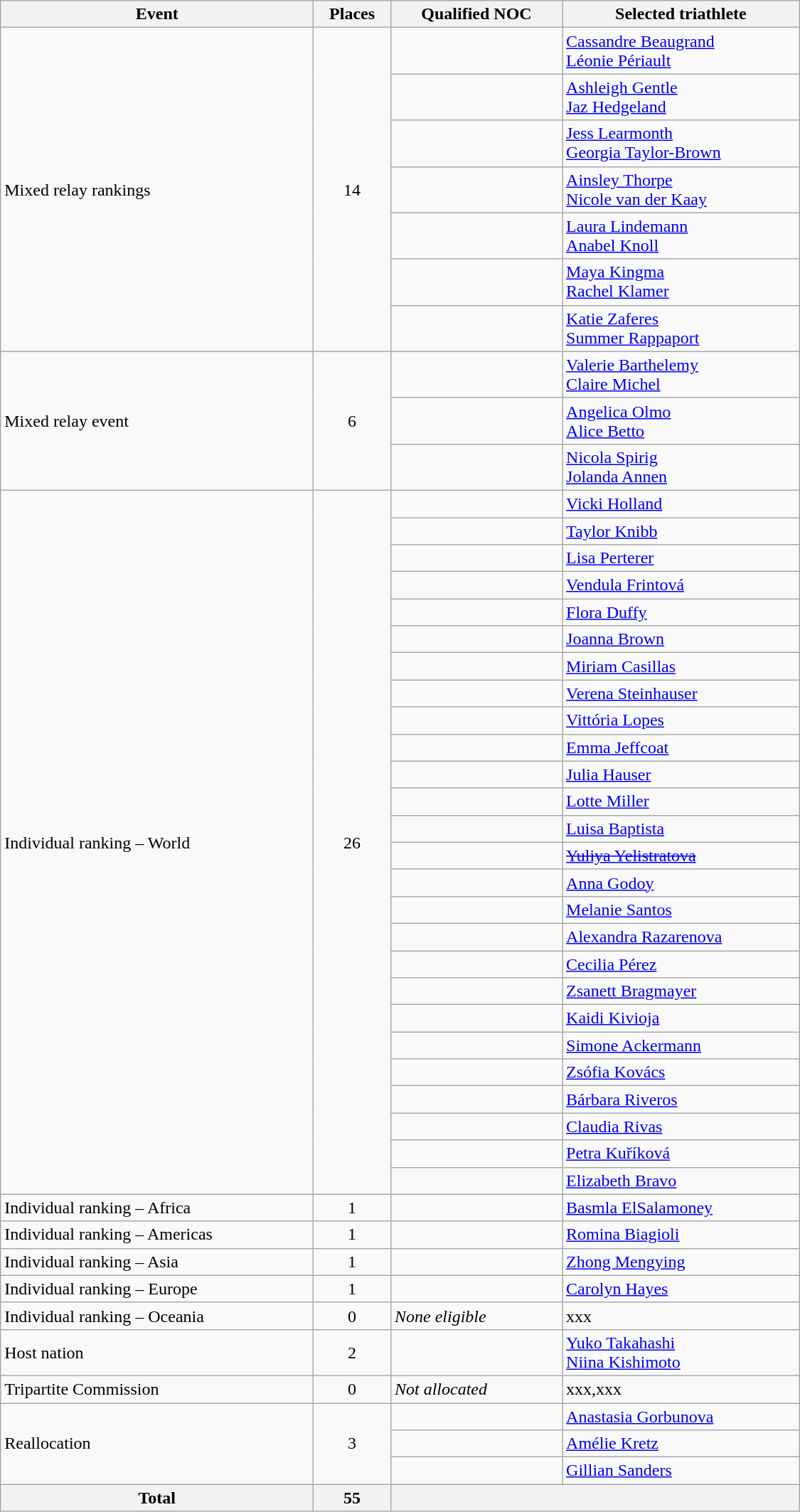<table class="wikitable"  width=750>
<tr>
<th>Event</th>
<th>Places</th>
<th>Qualified NOC</th>
<th>Selected triathlete</th>
</tr>
<tr>
<td rowspan=7>Mixed relay rankings</td>
<td rowspan=7 align=center>14</td>
<td></td>
<td><a href='#'>Cassandre Beaugrand</a><br><a href='#'>Léonie Périault</a></td>
</tr>
<tr>
<td></td>
<td><a href='#'>Ashleigh Gentle</a><br><a href='#'>Jaz Hedgeland</a></td>
</tr>
<tr>
<td></td>
<td><a href='#'>Jess Learmonth</a><br><a href='#'>Georgia Taylor-Brown</a></td>
</tr>
<tr>
<td></td>
<td><a href='#'>Ainsley Thorpe</a><br><a href='#'>Nicole van der Kaay</a></td>
</tr>
<tr>
<td></td>
<td><a href='#'>Laura Lindemann</a><br><a href='#'>Anabel Knoll</a></td>
</tr>
<tr>
<td></td>
<td><a href='#'>Maya Kingma</a><br><a href='#'>Rachel Klamer</a></td>
</tr>
<tr>
<td></td>
<td><a href='#'>Katie Zaferes</a><br><a href='#'>Summer Rappaport</a></td>
</tr>
<tr>
<td rowspan=3>Mixed relay event</td>
<td rowspan="3" align="center">6</td>
<td></td>
<td><a href='#'>Valerie Barthelemy</a><br><a href='#'>Claire Michel</a></td>
</tr>
<tr>
<td></td>
<td><a href='#'>Angelica Olmo</a><br><a href='#'>Alice Betto</a></td>
</tr>
<tr>
<td></td>
<td><a href='#'>Nicola Spirig</a><br><a href='#'>Jolanda Annen</a></td>
</tr>
<tr>
<td rowspan=26>Individual ranking – World</td>
<td rowspan="26" align="center">26</td>
<td></td>
<td><a href='#'>Vicki Holland</a></td>
</tr>
<tr>
<td></td>
<td><a href='#'>Taylor Knibb</a></td>
</tr>
<tr>
<td></td>
<td><a href='#'>Lisa Perterer</a></td>
</tr>
<tr>
<td></td>
<td><a href='#'>Vendula Frintová</a></td>
</tr>
<tr>
<td></td>
<td><a href='#'>Flora Duffy</a></td>
</tr>
<tr>
<td></td>
<td><a href='#'>Joanna Brown</a></td>
</tr>
<tr>
<td></td>
<td><a href='#'>Miriam Casillas</a></td>
</tr>
<tr>
<td></td>
<td><a href='#'>Verena Steinhauser</a></td>
</tr>
<tr>
<td></td>
<td><a href='#'>Vittória Lopes</a></td>
</tr>
<tr>
<td></td>
<td><a href='#'>Emma Jeffcoat</a></td>
</tr>
<tr>
<td></td>
<td><a href='#'>Julia Hauser</a></td>
</tr>
<tr>
<td></td>
<td><a href='#'>Lotte Miller</a></td>
</tr>
<tr>
<td></td>
<td><a href='#'>Luisa Baptista</a></td>
</tr>
<tr>
<td></td>
<td><a href='#'><s>Yuliya Yelistratova</s></a></td>
</tr>
<tr>
<td></td>
<td><a href='#'>Anna Godoy</a></td>
</tr>
<tr>
<td></td>
<td><a href='#'>Melanie Santos</a></td>
</tr>
<tr>
<td></td>
<td><a href='#'>Alexandra Razarenova</a></td>
</tr>
<tr>
<td></td>
<td><a href='#'>Cecilia Pérez</a></td>
</tr>
<tr>
<td></td>
<td><a href='#'>Zsanett Bragmayer</a></td>
</tr>
<tr>
<td></td>
<td><a href='#'>Kaidi Kivioja</a></td>
</tr>
<tr>
<td></td>
<td><a href='#'>Simone Ackermann</a></td>
</tr>
<tr>
<td></td>
<td><a href='#'>Zsófia Kovács</a></td>
</tr>
<tr>
<td></td>
<td><a href='#'>Bárbara Riveros</a></td>
</tr>
<tr>
<td></td>
<td><a href='#'>Claudia Rivas</a></td>
</tr>
<tr>
<td></td>
<td><a href='#'>Petra Kuříková</a></td>
</tr>
<tr>
<td></td>
<td><a href='#'>Elizabeth Bravo</a></td>
</tr>
<tr>
<td>Individual ranking – Africa</td>
<td align=center>1</td>
<td></td>
<td><a href='#'>Basmla ElSalamoney</a></td>
</tr>
<tr>
<td>Individual ranking – Americas</td>
<td align=center>1</td>
<td></td>
<td><a href='#'>Romina Biagioli</a></td>
</tr>
<tr>
<td>Individual ranking – Asia</td>
<td align=center>1</td>
<td></td>
<td><a href='#'>Zhong Mengying</a></td>
</tr>
<tr>
<td>Individual ranking – Europe</td>
<td align=center>1</td>
<td></td>
<td><a href='#'>Carolyn Hayes</a></td>
</tr>
<tr>
<td>Individual ranking – Oceania</td>
<td align=center>0</td>
<td><em>None eligible</em></td>
<td>xxx</td>
</tr>
<tr>
<td>Host nation</td>
<td align=center>2</td>
<td></td>
<td><a href='#'>Yuko Takahashi</a><br><a href='#'>Niina Kishimoto</a></td>
</tr>
<tr>
<td>Tripartite Commission</td>
<td align=center>0</td>
<td><em>Not allocated</em></td>
<td>xxx,xxx</td>
</tr>
<tr>
<td rowspan=3>Reallocation</td>
<td rowspan=3 align=center>3</td>
<td></td>
<td><a href='#'>Anastasia Gorbunova</a></td>
</tr>
<tr>
<td></td>
<td><a href='#'>Amélie Kretz</a></td>
</tr>
<tr>
<td></td>
<td><a href='#'>Gillian Sanders</a></td>
</tr>
<tr>
<th>Total</th>
<th>55</th>
<th colspan=2></th>
</tr>
</table>
